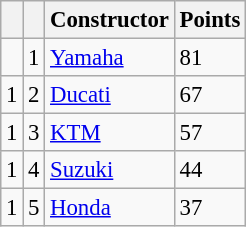<table class="wikitable" style="font-size: 95%;">
<tr>
<th></th>
<th></th>
<th>Constructor</th>
<th>Points</th>
</tr>
<tr>
<td></td>
<td align=center>1</td>
<td> <a href='#'>Yamaha</a></td>
<td align=left>81</td>
</tr>
<tr>
<td> 1</td>
<td align=center>2</td>
<td> <a href='#'>Ducati</a></td>
<td align=left>67</td>
</tr>
<tr>
<td> 1</td>
<td align=center>3</td>
<td> <a href='#'>KTM</a></td>
<td align=left>57</td>
</tr>
<tr>
<td> 1</td>
<td align=center>4</td>
<td> <a href='#'>Suzuki</a></td>
<td align=left>44</td>
</tr>
<tr>
<td> 1</td>
<td align=center>5</td>
<td> <a href='#'>Honda</a></td>
<td align=left>37</td>
</tr>
</table>
